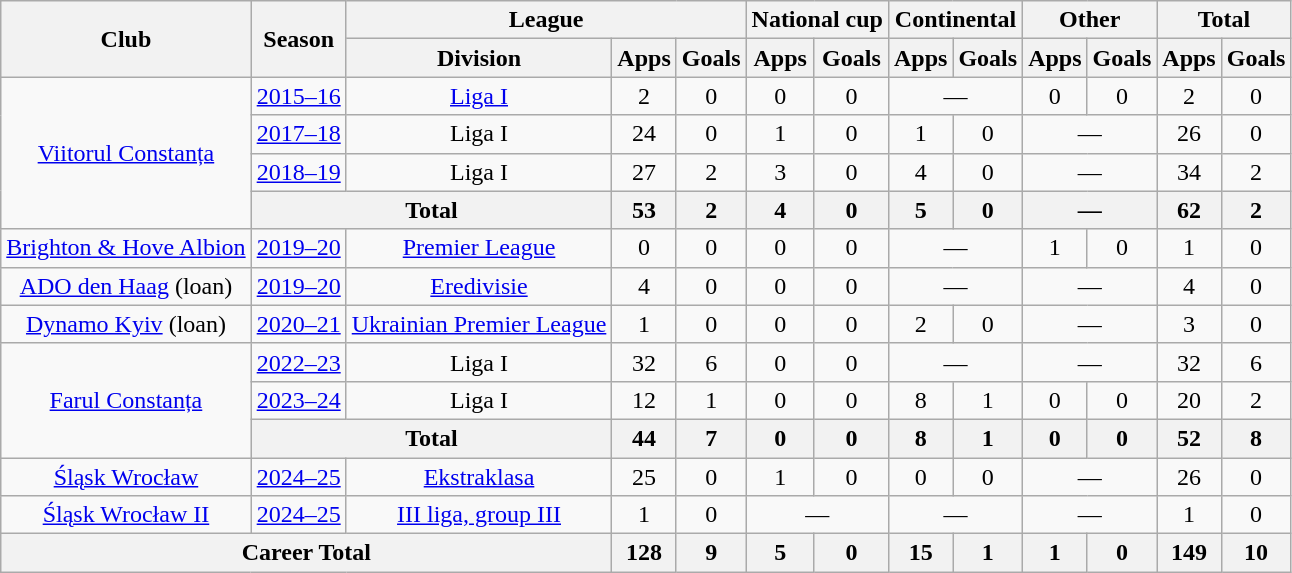<table class="wikitable" style="text-align:center">
<tr>
<th rowspan="2">Club</th>
<th rowspan="2">Season</th>
<th colspan="3">League</th>
<th colspan="2">National cup</th>
<th colspan="2">Continental</th>
<th colspan="2">Other</th>
<th colspan="2">Total</th>
</tr>
<tr>
<th>Division</th>
<th>Apps</th>
<th>Goals</th>
<th>Apps</th>
<th>Goals</th>
<th>Apps</th>
<th>Goals</th>
<th>Apps</th>
<th>Goals</th>
<th>Apps</th>
<th>Goals</th>
</tr>
<tr>
<td rowspan="4"><a href='#'>Viitorul Constanța</a></td>
<td><a href='#'>2015–16</a></td>
<td><a href='#'>Liga I</a></td>
<td>2</td>
<td>0</td>
<td>0</td>
<td>0</td>
<td colspan="2">—</td>
<td>0</td>
<td>0</td>
<td>2</td>
<td>0</td>
</tr>
<tr>
<td><a href='#'>2017–18</a></td>
<td>Liga I</td>
<td>24</td>
<td>0</td>
<td>1</td>
<td>0</td>
<td>1</td>
<td>0</td>
<td colspan="2">—</td>
<td>26</td>
<td>0</td>
</tr>
<tr>
<td><a href='#'>2018–19</a></td>
<td>Liga I</td>
<td>27</td>
<td>2</td>
<td>3</td>
<td>0</td>
<td>4</td>
<td>0</td>
<td colspan="2">—</td>
<td>34</td>
<td>2</td>
</tr>
<tr>
<th colspan="2">Total</th>
<th>53</th>
<th>2</th>
<th>4</th>
<th>0</th>
<th>5</th>
<th>0</th>
<th colspan="2">—</th>
<th>62</th>
<th>2</th>
</tr>
<tr>
<td><a href='#'>Brighton & Hove Albion</a></td>
<td><a href='#'>2019–20</a></td>
<td><a href='#'>Premier League</a></td>
<td>0</td>
<td>0</td>
<td>0</td>
<td>0</td>
<td colspan="2">—</td>
<td>1</td>
<td>0</td>
<td>1</td>
<td>0</td>
</tr>
<tr>
<td><a href='#'>ADO den Haag</a> (loan)</td>
<td><a href='#'>2019–20</a></td>
<td><a href='#'>Eredivisie</a></td>
<td>4</td>
<td>0</td>
<td>0</td>
<td>0</td>
<td colspan="2">—</td>
<td colspan="2">—</td>
<td>4</td>
<td>0</td>
</tr>
<tr>
<td><a href='#'>Dynamo Kyiv</a> (loan)</td>
<td><a href='#'>2020–21</a></td>
<td><a href='#'>Ukrainian Premier League</a></td>
<td>1</td>
<td>0</td>
<td>0</td>
<td>0</td>
<td>2</td>
<td>0</td>
<td colspan="2">—</td>
<td>3</td>
<td>0</td>
</tr>
<tr>
<td rowspan="3"><a href='#'>Farul Constanța</a></td>
<td><a href='#'>2022–23</a></td>
<td>Liga I</td>
<td>32</td>
<td>6</td>
<td>0</td>
<td>0</td>
<td colspan="2">—</td>
<td colspan="2">—</td>
<td>32</td>
<td>6</td>
</tr>
<tr>
<td><a href='#'>2023–24</a></td>
<td>Liga I</td>
<td>12</td>
<td>1</td>
<td>0</td>
<td>0</td>
<td>8</td>
<td>1</td>
<td>0</td>
<td>0</td>
<td>20</td>
<td>2</td>
</tr>
<tr>
<th colspan="2">Total</th>
<th>44</th>
<th>7</th>
<th>0</th>
<th>0</th>
<th>8</th>
<th>1</th>
<th>0</th>
<th>0</th>
<th>52</th>
<th>8</th>
</tr>
<tr>
<td><a href='#'>Śląsk Wrocław</a></td>
<td><a href='#'>2024–25</a></td>
<td><a href='#'>Ekstraklasa</a></td>
<td>25</td>
<td>0</td>
<td>1</td>
<td>0</td>
<td>0</td>
<td>0</td>
<td colspan="2">—</td>
<td>26</td>
<td>0</td>
</tr>
<tr>
<td><a href='#'>Śląsk Wrocław II</a></td>
<td><a href='#'>2024–25</a></td>
<td><a href='#'>III liga, group III</a></td>
<td>1</td>
<td>0</td>
<td colspan="2">—</td>
<td colspan="2">—</td>
<td colspan="2">—</td>
<td>1</td>
<td>0</td>
</tr>
<tr>
<th colspan="3">Career Total</th>
<th>128</th>
<th>9</th>
<th>5</th>
<th>0</th>
<th>15</th>
<th>1</th>
<th>1</th>
<th>0</th>
<th>149</th>
<th>10</th>
</tr>
</table>
